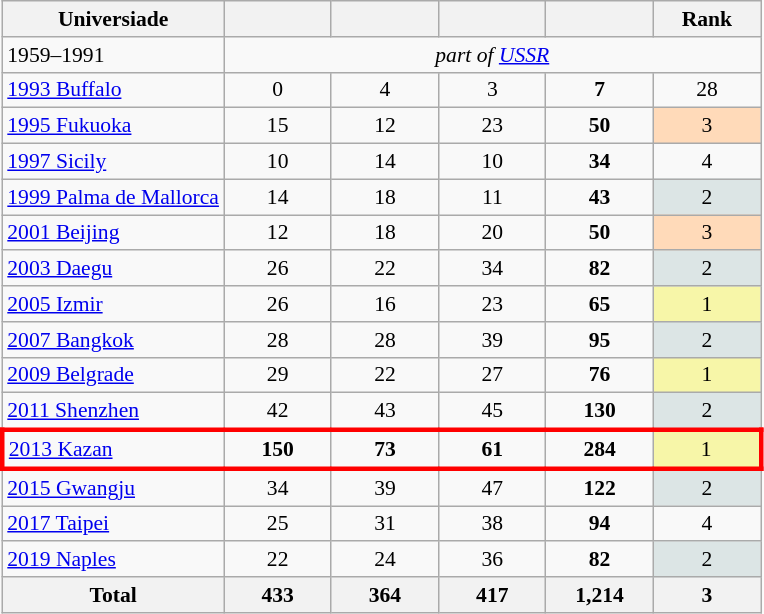<table class="wikitable" style="text-align:center; font-size:90%;">
<tr>
<th>Universiade</th>
<th style="width:4.5em; font-weight:bold;"></th>
<th style="width:4.5em; font-weight:bold;"></th>
<th style="width:4.5em; font-weight:bold;"></th>
<th style="width:4.5em; font-weight:bold;"></th>
<th style="width:4.5em; font-weight:bold;">Rank</th>
</tr>
<tr>
<td align=left>1959–1991</td>
<td colspan=5><em>part of  <a href='#'>USSR</a></em></td>
</tr>
<tr>
<td align=left> <a href='#'>1993 Buffalo</a></td>
<td>0</td>
<td>4</td>
<td>3</td>
<td><strong>7</strong></td>
<td>28</td>
</tr>
<tr>
<td align=left> <a href='#'>1995 Fukuoka</a></td>
<td>15</td>
<td>12</td>
<td>23</td>
<td><strong>50</strong></td>
<td bgcolor=ffdab9>3</td>
</tr>
<tr>
<td align=left> <a href='#'>1997 Sicily</a></td>
<td>10</td>
<td>14</td>
<td>10</td>
<td><strong>34</strong></td>
<td>4</td>
</tr>
<tr>
<td align=left> <a href='#'>1999 Palma de Mallorca</a></td>
<td>14</td>
<td>18</td>
<td>11</td>
<td><strong>43</strong></td>
<td bgcolor=DCE5E5>2</td>
</tr>
<tr>
<td align=left> <a href='#'>2001 Beijing</a></td>
<td>12</td>
<td>18</td>
<td>20</td>
<td><strong>50</strong></td>
<td bgcolor=ffdab9>3</td>
</tr>
<tr>
<td align=left> <a href='#'>2003 Daegu</a></td>
<td>26</td>
<td>22</td>
<td>34</td>
<td><strong>82</strong></td>
<td bgcolor=DCE5E5>2</td>
</tr>
<tr>
<td align=left> <a href='#'>2005 Izmir</a></td>
<td>26</td>
<td>16</td>
<td>23</td>
<td><strong>65</strong></td>
<td bgcolor=F7F6A8>1</td>
</tr>
<tr>
<td align=left> <a href='#'>2007 Bangkok</a></td>
<td>28</td>
<td>28</td>
<td>39</td>
<td><strong>95</strong></td>
<td bgcolor=DCE5E5>2</td>
</tr>
<tr>
<td align=left> <a href='#'>2009 Belgrade</a></td>
<td>29</td>
<td>22</td>
<td>27</td>
<td><strong>76</strong></td>
<td bgcolor=F7F6A8>1</td>
</tr>
<tr>
<td align=left> <a href='#'>2011 Shenzhen</a></td>
<td>42</td>
<td>43</td>
<td>45</td>
<td><strong>130</strong></td>
<td bgcolor=DCE5E5>2</td>
</tr>
<tr style="border: 3px solid red">
<td align=left> <a href='#'>2013 Kazan</a></td>
<td><strong>150</strong></td>
<td><strong>73</strong></td>
<td><strong>61</strong></td>
<td><strong>284</strong></td>
<td bgcolor=F7F6A8>1</td>
</tr>
<tr>
<td align=left> <a href='#'>2015 Gwangju</a></td>
<td>34</td>
<td>39</td>
<td>47</td>
<td><strong>122</strong></td>
<td bgcolor=DCE5E5>2</td>
</tr>
<tr>
<td align=left> <a href='#'>2017 Taipei</a></td>
<td>25</td>
<td>31</td>
<td>38</td>
<td><strong>94</strong></td>
<td>4</td>
</tr>
<tr>
<td align=left> <a href='#'>2019 Naples</a></td>
<td>22</td>
<td>24</td>
<td>36</td>
<td><strong>82</strong></td>
<td bgcolor=DCE5E5>2</td>
</tr>
<tr>
<th>Total</th>
<th>433</th>
<th>364</th>
<th>417</th>
<th>1,214</th>
<th>3</th>
</tr>
</table>
